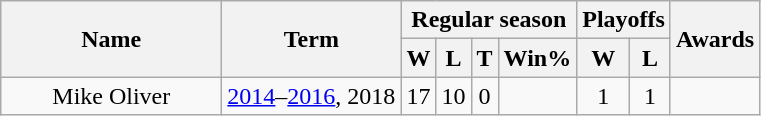<table class="wikitable">
<tr>
<th rowspan="2" style="width:140px;">Name</th>
<th rowspan="2">Term</th>
<th colspan="4">Regular season</th>
<th colspan="2">Playoffs</th>
<th rowspan="2">Awards</th>
</tr>
<tr>
<th>W</th>
<th>L</th>
<th>T</th>
<th>Win%</th>
<th>W</th>
<th>L</th>
</tr>
<tr>
<td style="text-align:center;">Mike Oliver</td>
<td style="text-align:center;"><a href='#'>2014</a>–<a href='#'>2016</a>, 2018</td>
<td style="text-align:center;">17</td>
<td style="text-align:center;">10</td>
<td style="text-align:center;">0</td>
<td style="text-align:center;"></td>
<td style="text-align:center;">1</td>
<td style="text-align:center;">1</td>
<td style="text-align:center;"></td>
</tr>
</table>
